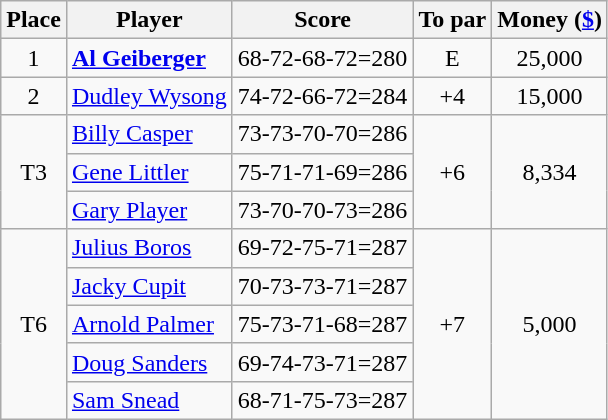<table class=wikitable>
<tr>
<th>Place</th>
<th>Player</th>
<th>Score</th>
<th>To par</th>
<th>Money (<a href='#'>$</a>)</th>
</tr>
<tr>
<td align=center>1</td>
<td> <strong><a href='#'>Al Geiberger</a></strong></td>
<td>68-72-68-72=280</td>
<td align=center>E</td>
<td align=center>25,000</td>
</tr>
<tr>
<td align=center>2</td>
<td> <a href='#'>Dudley Wysong</a></td>
<td>74-72-66-72=284</td>
<td align=center>+4</td>
<td align=center>15,000</td>
</tr>
<tr>
<td rowspan=3 align=center>T3</td>
<td> <a href='#'>Billy Casper</a></td>
<td>73-73-70-70=286</td>
<td rowspan=3 align=center>+6</td>
<td rowspan=3 align=center>8,334</td>
</tr>
<tr>
<td> <a href='#'>Gene Littler</a></td>
<td>75-71-71-69=286</td>
</tr>
<tr>
<td> <a href='#'>Gary Player</a></td>
<td>73-70-70-73=286</td>
</tr>
<tr>
<td rowspan=5 align=center>T6</td>
<td> <a href='#'>Julius Boros</a></td>
<td>69-72-75-71=287</td>
<td rowspan=5 align=center>+7</td>
<td rowspan=5 align=center>5,000</td>
</tr>
<tr>
<td> <a href='#'>Jacky Cupit</a></td>
<td>70-73-73-71=287</td>
</tr>
<tr>
<td> <a href='#'>Arnold Palmer</a></td>
<td>75-73-71-68=287</td>
</tr>
<tr>
<td> <a href='#'>Doug Sanders</a></td>
<td>69-74-73-71=287</td>
</tr>
<tr>
<td> <a href='#'>Sam Snead</a></td>
<td>68-71-75-73=287</td>
</tr>
</table>
